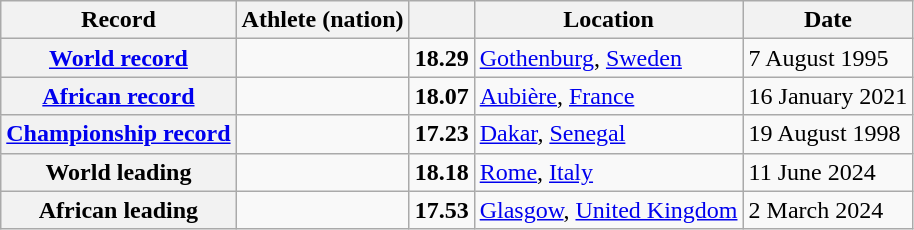<table class="wikitable">
<tr>
<th scope="col">Record</th>
<th scope="col">Athlete (nation)</th>
<th scope="col"></th>
<th scope="col">Location</th>
<th scope="col">Date</th>
</tr>
<tr>
<th scope="row"><a href='#'>World record</a></th>
<td></td>
<td align="center"><strong>18.29</strong></td>
<td><a href='#'>Gothenburg</a>, <a href='#'>Sweden</a></td>
<td>7 August 1995</td>
</tr>
<tr>
<th scope="row"><a href='#'>African record</a></th>
<td></td>
<td align="center"><strong>18.07</strong></td>
<td><a href='#'>Aubière</a>, <a href='#'>France</a></td>
<td>16 January 2021</td>
</tr>
<tr>
<th><a href='#'>Championship record</a></th>
<td></td>
<td align="center"><strong>17.23</strong></td>
<td><a href='#'>Dakar</a>, <a href='#'>Senegal</a></td>
<td>19 August 1998</td>
</tr>
<tr>
<th scope="row">World leading</th>
<td></td>
<td align="center"><strong>18.18</strong></td>
<td><a href='#'>Rome</a>, <a href='#'>Italy</a></td>
<td>11 June 2024</td>
</tr>
<tr>
<th scope="row">African leading</th>
<td></td>
<td align="center"><strong>17.53</strong></td>
<td><a href='#'>Glasgow</a>, <a href='#'>United Kingdom</a></td>
<td>2 March 2024</td>
</tr>
</table>
